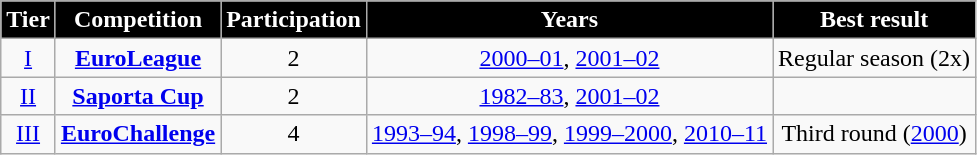<table class="wikitable sortable" style="text-align:center;">
<tr bgcolor="#CCCCCC">
<th style="color:white; background:black;">Tier</th>
<th style="color:white; background:black;">Competition</th>
<th style="color:white; background:black;">Participation</th>
<th style="color:white; background:black;">Years</th>
<th style="color:white; background:black;">Best result</th>
</tr>
<tr>
<td><a href='#'>I</a></td>
<td><strong><a href='#'>EuroLeague</a></strong></td>
<td>2</td>
<td><a href='#'>2000–01</a>, <a href='#'>2001–02</a></td>
<td>Regular season (2x)</td>
</tr>
<tr>
<td><a href='#'>II</a></td>
<td><strong><a href='#'>Saporta Cup</a></strong></td>
<td>2</td>
<td><a href='#'>1982–83</a>, <a href='#'>2001–02</a></td>
<td></td>
</tr>
<tr>
<td><a href='#'>III</a></td>
<td><strong><a href='#'>EuroChallenge</a></strong></td>
<td>4</td>
<td><a href='#'>1993–94</a>, <a href='#'>1998–99</a>, <a href='#'>1999–2000</a>, <a href='#'>2010–11</a></td>
<td>Third round (<a href='#'>2000</a>)</td>
</tr>
</table>
